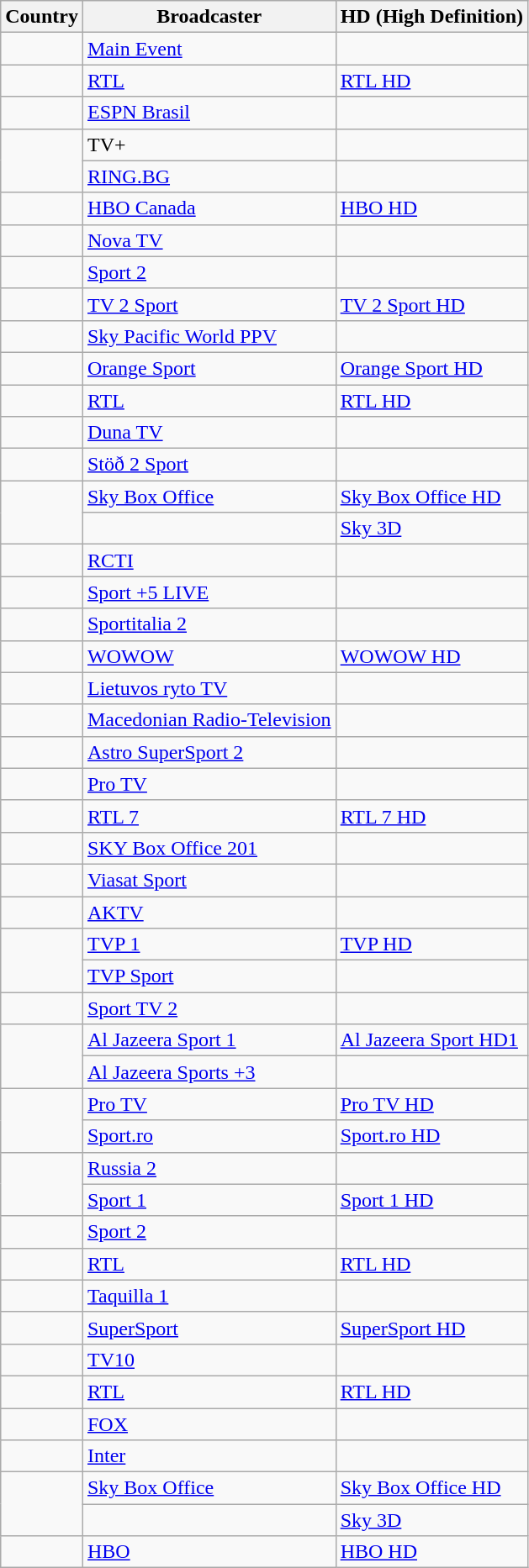<table class="wikitable">
<tr>
<th align=center>Country</th>
<th align=center>Broadcaster</th>
<th align=center>HD (High Definition)</th>
</tr>
<tr>
<td></td>
<td><a href='#'>Main Event</a></td>
<td></td>
</tr>
<tr>
<td></td>
<td><a href='#'>RTL</a></td>
<td><a href='#'>RTL HD</a></td>
</tr>
<tr>
<td></td>
<td><a href='#'>ESPN Brasil</a></td>
<td></td>
</tr>
<tr>
<td style="text-align:left;" rowspan="2"></td>
<td>TV+</td>
<td></td>
</tr>
<tr>
<td><a href='#'>RING.BG</a></td>
<td></td>
</tr>
<tr>
<td></td>
<td><a href='#'>HBO Canada</a></td>
<td><a href='#'>HBO HD</a></td>
</tr>
<tr>
<td></td>
<td><a href='#'>Nova TV</a></td>
<td></td>
</tr>
<tr>
<td></td>
<td><a href='#'>Sport 2</a></td>
<td></td>
</tr>
<tr>
<td></td>
<td><a href='#'>TV 2 Sport</a></td>
<td><a href='#'>TV 2 Sport HD</a></td>
</tr>
<tr>
<td></td>
<td><a href='#'>Sky Pacific World PPV</a></td>
<td></td>
</tr>
<tr>
<td></td>
<td><a href='#'>Orange Sport</a></td>
<td><a href='#'>Orange Sport HD</a></td>
</tr>
<tr>
<td></td>
<td><a href='#'>RTL</a></td>
<td><a href='#'>RTL HD</a></td>
</tr>
<tr>
<td></td>
<td><a href='#'>Duna TV</a></td>
<td></td>
</tr>
<tr>
<td></td>
<td><a href='#'>Stöð 2 Sport</a></td>
<td></td>
</tr>
<tr>
<td style="text-align:left;" rowspan="2"></td>
<td><a href='#'>Sky Box Office</a></td>
<td><a href='#'>Sky Box Office HD</a></td>
</tr>
<tr>
<td></td>
<td><a href='#'>Sky 3D</a></td>
</tr>
<tr>
<td></td>
<td><a href='#'>RCTI</a></td>
<td></td>
</tr>
<tr>
<td></td>
<td><a href='#'>Sport +5 LIVE</a></td>
<td></td>
</tr>
<tr>
<td></td>
<td><a href='#'> Sportitalia 2</a></td>
<td></td>
</tr>
<tr>
<td></td>
<td><a href='#'>WOWOW</a></td>
<td><a href='#'>WOWOW HD</a></td>
</tr>
<tr>
<td></td>
<td><a href='#'>Lietuvos ryto TV</a></td>
<td></td>
</tr>
<tr>
<td></td>
<td><a href='#'>Macedonian Radio-Television</a></td>
<td></td>
</tr>
<tr>
<td></td>
<td><a href='#'>Astro SuperSport 2</a></td>
<td></td>
</tr>
<tr>
<td></td>
<td><a href='#'>Pro TV</a></td>
<td></td>
</tr>
<tr>
<td></td>
<td><a href='#'>RTL 7</a></td>
<td><a href='#'>RTL 7 HD</a></td>
</tr>
<tr>
<td></td>
<td><a href='#'>SKY Box Office 201</a></td>
<td></td>
</tr>
<tr>
<td></td>
<td><a href='#'>Viasat Sport</a></td>
<td></td>
</tr>
<tr>
<td></td>
<td><a href='#'>AKTV</a></td>
<td></td>
</tr>
<tr>
<td style="text-align:left;" rowspan="2"></td>
<td><a href='#'>TVP 1</a></td>
<td><a href='#'>TVP HD</a></td>
</tr>
<tr>
<td><a href='#'>TVP Sport</a></td>
<td></td>
</tr>
<tr>
<td></td>
<td><a href='#'>Sport TV 2</a></td>
<td></td>
</tr>
<tr>
<td style="text-align:left;" rowspan="2"></td>
<td><a href='#'>Al Jazeera Sport 1</a></td>
<td><a href='#'>Al Jazeera Sport HD1</a></td>
</tr>
<tr>
<td><a href='#'>Al Jazeera Sports +3</a></td>
<td></td>
</tr>
<tr>
<td style="text-align:left;" rowspan="2"></td>
<td><a href='#'>Pro TV</a></td>
<td><a href='#'>Pro TV HD</a></td>
</tr>
<tr>
<td><a href='#'>Sport.ro</a></td>
<td><a href='#'>Sport.ro HD</a></td>
</tr>
<tr>
<td style="text-align:left;" rowspan="2"></td>
<td><a href='#'>Russia 2</a></td>
<td></td>
</tr>
<tr>
<td><a href='#'>Sport 1</a></td>
<td><a href='#'>Sport 1 HD</a></td>
</tr>
<tr>
<td></td>
<td><a href='#'>Sport 2</a></td>
<td></td>
</tr>
<tr>
<td></td>
<td><a href='#'>RTL</a></td>
<td><a href='#'>RTL HD</a></td>
</tr>
<tr>
<td></td>
<td><a href='#'>Taquilla 1</a></td>
<td></td>
</tr>
<tr>
<td></td>
<td><a href='#'>SuperSport</a></td>
<td><a href='#'>SuperSport HD</a></td>
</tr>
<tr>
<td></td>
<td><a href='#'>TV10</a></td>
<td></td>
</tr>
<tr>
<td></td>
<td><a href='#'>RTL</a></td>
<td><a href='#'>RTL HD</a></td>
</tr>
<tr>
<td></td>
<td><a href='#'>FOX</a></td>
<td></td>
</tr>
<tr>
<td></td>
<td><a href='#'>Inter</a></td>
<td></td>
</tr>
<tr>
<td style="text-align:left;" rowspan="2"></td>
<td><a href='#'>Sky Box Office</a></td>
<td><a href='#'>Sky Box Office HD</a></td>
</tr>
<tr>
<td></td>
<td><a href='#'>Sky 3D</a></td>
</tr>
<tr>
<td></td>
<td><a href='#'>HBO</a></td>
<td><a href='#'>HBO HD</a></td>
</tr>
</table>
